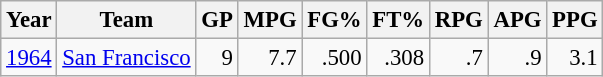<table class="wikitable sortable" style="font-size:95%; text-align:right;">
<tr>
<th>Year</th>
<th>Team</th>
<th>GP</th>
<th>MPG</th>
<th>FG%</th>
<th>FT%</th>
<th>RPG</th>
<th>APG</th>
<th>PPG</th>
</tr>
<tr>
<td style="text-align:left;"><a href='#'>1964</a></td>
<td style="text-align:left;"><a href='#'>San Francisco</a></td>
<td>9</td>
<td>7.7</td>
<td>.500</td>
<td>.308</td>
<td>.7</td>
<td>.9</td>
<td>3.1</td>
</tr>
</table>
